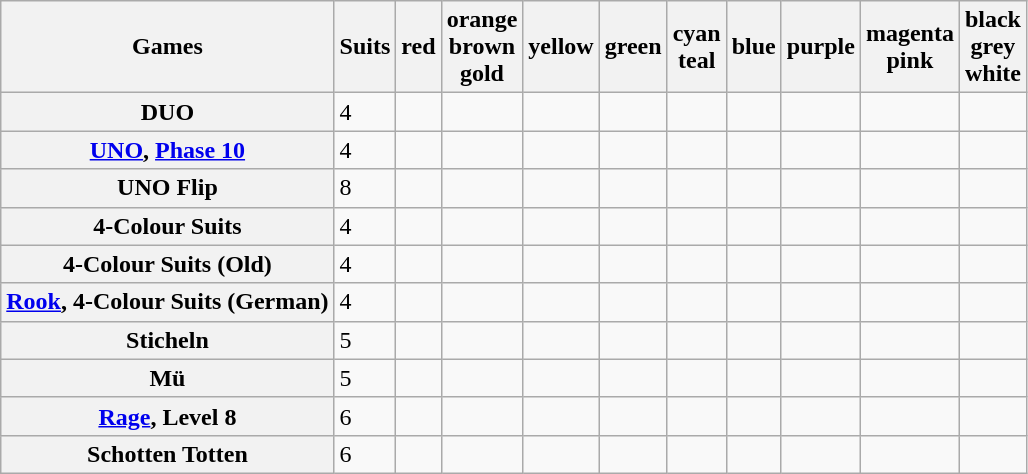<table class=wikitable>
<tr>
<th>Games</th>
<th>Suits</th>
<th>red</th>
<th>orange<br>brown<br>gold</th>
<th>yellow</th>
<th>green</th>
<th>cyan<br>teal</th>
<th>blue</th>
<th>purple</th>
<th>magenta<br>pink</th>
<th>black<br>grey<br>white</th>
</tr>
<tr>
<th>DUO</th>
<td>4</td>
<td></td>
<td></td>
<td></td>
<td></td>
<td></td>
<td></td>
<td></td>
<td></td>
<td></td>
</tr>
<tr>
<th><a href='#'>UNO</a>, <a href='#'>Phase 10</a></th>
<td>4</td>
<td></td>
<td></td>
<td></td>
<td></td>
<td></td>
<td></td>
<td></td>
<td></td>
<td></td>
</tr>
<tr>
<th>UNO Flip</th>
<td>8</td>
<td></td>
<td></td>
<td></td>
<td></td>
<td></td>
<td></td>
<td></td>
<td></td>
<td></td>
</tr>
<tr>
<th>4-Colour Suits</th>
<td>4</td>
<td></td>
<td></td>
<td></td>
<td></td>
<td></td>
<td></td>
<td></td>
<td></td>
<td></td>
</tr>
<tr>
<th>4-Colour Suits (Old)</th>
<td>4</td>
<td></td>
<td></td>
<td></td>
<td></td>
<td></td>
<td></td>
<td></td>
<td></td>
<td></td>
</tr>
<tr>
<th><a href='#'>Rook</a>, 4-Colour Suits (German)</th>
<td>4</td>
<td></td>
<td></td>
<td></td>
<td></td>
<td></td>
<td></td>
<td></td>
<td></td>
<td></td>
</tr>
<tr>
<th>Sticheln</th>
<td>5</td>
<td></td>
<td></td>
<td></td>
<td></td>
<td></td>
<td></td>
<td></td>
<td></td>
<td></td>
</tr>
<tr>
<th>Mü</th>
<td>5</td>
<td></td>
<td></td>
<td></td>
<td></td>
<td></td>
<td></td>
<td></td>
<td></td>
<td></td>
</tr>
<tr>
<th><a href='#'>Rage</a>, Level 8</th>
<td>6</td>
<td></td>
<td></td>
<td></td>
<td></td>
<td></td>
<td></td>
<td></td>
<td></td>
<td></td>
</tr>
<tr>
<th>Schotten Totten</th>
<td>6</td>
<td></td>
<td></td>
<td></td>
<td></td>
<td></td>
<td></td>
<td></td>
<td></td>
<td></td>
</tr>
</table>
